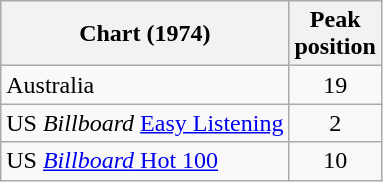<table class="wikitable sortable">
<tr>
<th>Chart (1974)</th>
<th>Peak<br>position</th>
</tr>
<tr>
<td align="left">Australia </td>
<td align="center">19</td>
</tr>
<tr>
<td align="left">US <em>Billboard</em> <a href='#'>Easy Listening</a></td>
<td align="center">2</td>
</tr>
<tr>
<td align="left">US <a href='#'><em>Billboard</em> Hot 100</a></td>
<td align="center">10</td>
</tr>
</table>
